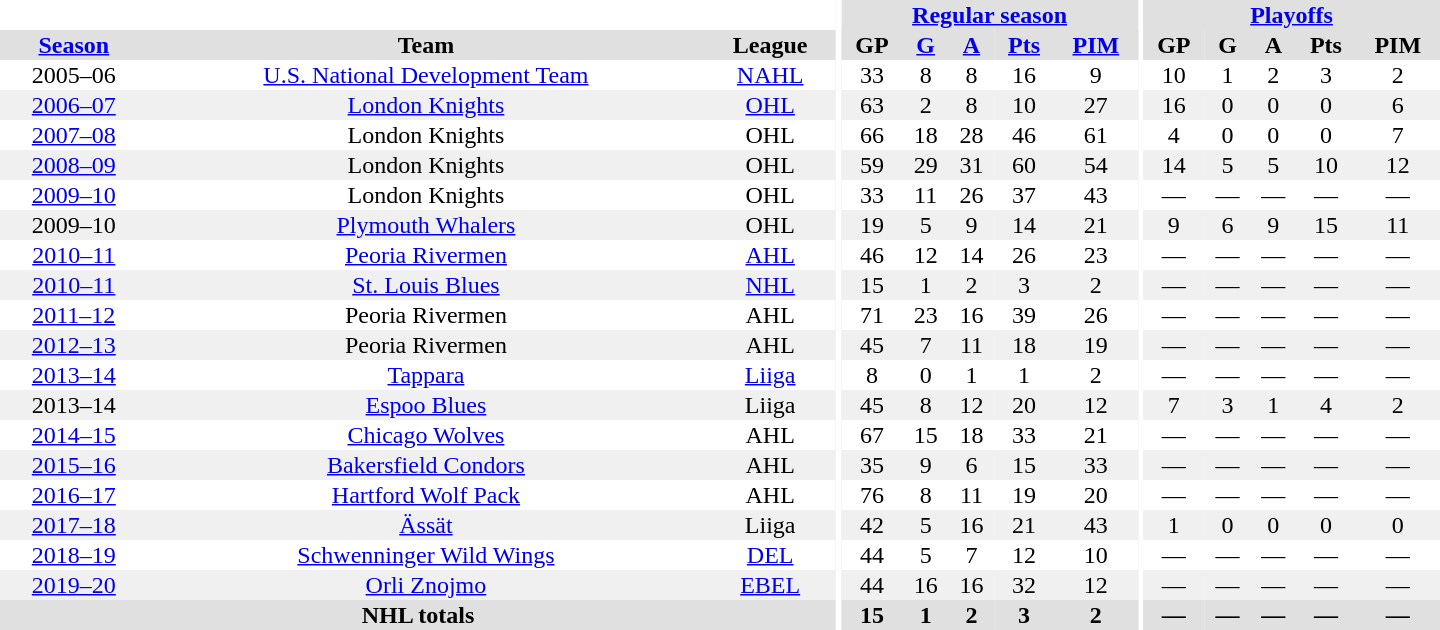<table border="0" cellpadding="1" cellspacing="0" style="text-align:center; width:60em">
<tr bgcolor="#e0e0e0">
<th colspan="3" bgcolor="#ffffff"></th>
<th rowspan="100" bgcolor="#ffffff"></th>
<th colspan="5"><a href='#'>Regular season</a></th>
<th rowspan="100" bgcolor="#ffffff"></th>
<th colspan="5"><a href='#'>Playoffs</a></th>
</tr>
<tr bgcolor="#e0e0e0">
<th><a href='#'>Season</a></th>
<th>Team</th>
<th>League</th>
<th>GP</th>
<th><a href='#'>G</a></th>
<th><a href='#'>A</a></th>
<th><a href='#'>Pts</a></th>
<th><a href='#'>PIM</a></th>
<th>GP</th>
<th>G</th>
<th>A</th>
<th>Pts</th>
<th>PIM</th>
</tr>
<tr>
<td>2005–06</td>
<td><a href='#'>U.S. National Development Team</a></td>
<td><a href='#'>NAHL</a></td>
<td>33</td>
<td>8</td>
<td>8</td>
<td>16</td>
<td>9</td>
<td>10</td>
<td>1</td>
<td>2</td>
<td>3</td>
<td>2</td>
</tr>
<tr bgcolor="#f0f0f0">
<td><a href='#'>2006–07</a></td>
<td><a href='#'>London Knights</a></td>
<td><a href='#'>OHL</a></td>
<td>63</td>
<td>2</td>
<td>8</td>
<td>10</td>
<td>27</td>
<td>16</td>
<td>0</td>
<td>0</td>
<td>0</td>
<td>6</td>
</tr>
<tr>
<td><a href='#'>2007–08</a></td>
<td>London Knights</td>
<td>OHL</td>
<td>66</td>
<td>18</td>
<td>28</td>
<td>46</td>
<td>61</td>
<td>4</td>
<td>0</td>
<td>0</td>
<td>0</td>
<td>7</td>
</tr>
<tr bgcolor="#f0f0f0">
<td><a href='#'>2008–09</a></td>
<td>London Knights</td>
<td>OHL</td>
<td>59</td>
<td>29</td>
<td>31</td>
<td>60</td>
<td>54</td>
<td>14</td>
<td>5</td>
<td>5</td>
<td>10</td>
<td>12</td>
</tr>
<tr>
<td><a href='#'>2009–10</a></td>
<td>London Knights</td>
<td>OHL</td>
<td>33</td>
<td>11</td>
<td>26</td>
<td>37</td>
<td>43</td>
<td>—</td>
<td>—</td>
<td>—</td>
<td>—</td>
<td>—</td>
</tr>
<tr bgcolor="#f0f0f0">
<td>2009–10</td>
<td><a href='#'>Plymouth Whalers</a></td>
<td>OHL</td>
<td>19</td>
<td>5</td>
<td>9</td>
<td>14</td>
<td>21</td>
<td>9</td>
<td>6</td>
<td>9</td>
<td>15</td>
<td>11</td>
</tr>
<tr>
<td><a href='#'>2010–11</a></td>
<td><a href='#'>Peoria Rivermen</a></td>
<td><a href='#'>AHL</a></td>
<td>46</td>
<td>12</td>
<td>14</td>
<td>26</td>
<td>23</td>
<td>—</td>
<td>—</td>
<td>—</td>
<td>—</td>
<td>—</td>
</tr>
<tr bgcolor="#f0f0f0">
<td><a href='#'>2010–11</a></td>
<td><a href='#'>St. Louis Blues</a></td>
<td><a href='#'>NHL</a></td>
<td>15</td>
<td>1</td>
<td>2</td>
<td>3</td>
<td>2</td>
<td>—</td>
<td>—</td>
<td>—</td>
<td>—</td>
<td>—</td>
</tr>
<tr>
<td><a href='#'>2011–12</a></td>
<td>Peoria Rivermen</td>
<td>AHL</td>
<td>71</td>
<td>23</td>
<td>16</td>
<td>39</td>
<td>26</td>
<td>—</td>
<td>—</td>
<td>—</td>
<td>—</td>
<td>—</td>
</tr>
<tr bgcolor="#f0f0f0">
<td><a href='#'>2012–13</a></td>
<td>Peoria Rivermen</td>
<td>AHL</td>
<td>45</td>
<td>7</td>
<td>11</td>
<td>18</td>
<td>19</td>
<td>—</td>
<td>—</td>
<td>—</td>
<td>—</td>
<td>—</td>
</tr>
<tr>
<td><a href='#'>2013–14</a></td>
<td><a href='#'>Tappara</a></td>
<td><a href='#'>Liiga</a></td>
<td>8</td>
<td>0</td>
<td>1</td>
<td>1</td>
<td>2</td>
<td>—</td>
<td>—</td>
<td>—</td>
<td>—</td>
<td>—</td>
</tr>
<tr bgcolor="#f0f0f0">
<td>2013–14</td>
<td><a href='#'>Espoo Blues</a></td>
<td>Liiga</td>
<td>45</td>
<td>8</td>
<td>12</td>
<td>20</td>
<td>12</td>
<td>7</td>
<td>3</td>
<td>1</td>
<td>4</td>
<td>2</td>
</tr>
<tr>
<td><a href='#'>2014–15</a></td>
<td><a href='#'>Chicago Wolves</a></td>
<td>AHL</td>
<td>67</td>
<td>15</td>
<td>18</td>
<td>33</td>
<td>21</td>
<td>—</td>
<td>—</td>
<td>—</td>
<td>—</td>
<td>—</td>
</tr>
<tr bgcolor="#f0f0f0">
<td><a href='#'>2015–16</a></td>
<td><a href='#'>Bakersfield Condors</a></td>
<td>AHL</td>
<td>35</td>
<td>9</td>
<td>6</td>
<td>15</td>
<td>33</td>
<td>—</td>
<td>—</td>
<td>—</td>
<td>—</td>
<td>—</td>
</tr>
<tr>
<td><a href='#'>2016–17</a></td>
<td><a href='#'>Hartford Wolf Pack</a></td>
<td>AHL</td>
<td>76</td>
<td>8</td>
<td>11</td>
<td>19</td>
<td>20</td>
<td>—</td>
<td>—</td>
<td>—</td>
<td>—</td>
<td>—</td>
</tr>
<tr bgcolor="#f0f0f0">
<td><a href='#'>2017–18</a></td>
<td><a href='#'>Ässät</a></td>
<td>Liiga</td>
<td>42</td>
<td>5</td>
<td>16</td>
<td>21</td>
<td>43</td>
<td>1</td>
<td>0</td>
<td>0</td>
<td>0</td>
<td>0</td>
</tr>
<tr>
<td><a href='#'>2018–19</a></td>
<td><a href='#'>Schwenninger Wild Wings</a></td>
<td><a href='#'>DEL</a></td>
<td>44</td>
<td>5</td>
<td>7</td>
<td>12</td>
<td>10</td>
<td>—</td>
<td>—</td>
<td>—</td>
<td>—</td>
<td>—</td>
</tr>
<tr bgcolor="#f0f0f0">
<td><a href='#'>2019–20</a></td>
<td><a href='#'>Orli Znojmo</a></td>
<td><a href='#'>EBEL</a></td>
<td>44</td>
<td>16</td>
<td>16</td>
<td>32</td>
<td>12</td>
<td>—</td>
<td>—</td>
<td>—</td>
<td>—</td>
<td>—</td>
</tr>
<tr bgcolor="#e0e0e0">
<th colspan="3">NHL totals</th>
<th>15</th>
<th>1</th>
<th>2</th>
<th>3</th>
<th>2</th>
<th>—</th>
<th>—</th>
<th>—</th>
<th>—</th>
<th>—</th>
</tr>
</table>
